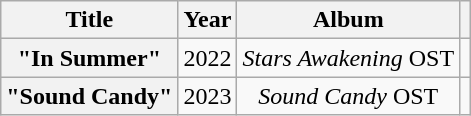<table class="wikitable plainrowheaders" style="text-align:center">
<tr>
<th scope="col">Title</th>
<th scope="col">Year</th>
<th scope="col">Album</th>
<th scope="col"></th>
</tr>
<tr>
<th scope="row">"In Summer"</th>
<td>2022</td>
<td><em>Stars Awakening</em> OST</td>
<td></td>
</tr>
<tr>
<th scope="row">"Sound Candy"</th>
<td>2023</td>
<td><em>Sound Candy</em> OST</td>
<td></td>
</tr>
</table>
